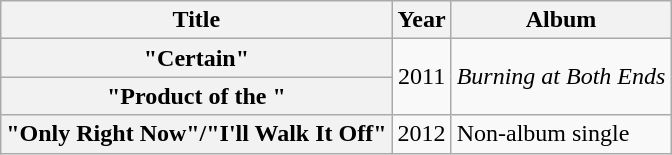<table class="wikitable plainrowheaders" style="text-align:center;">
<tr>
<th>Title</th>
<th>Year</th>
<th>Album</th>
</tr>
<tr>
<th scope="row">"Certain"</th>
<td rowspan="2">2011</td>
<td rowspan="2" align="left"><em>Burning at Both Ends</em></td>
</tr>
<tr>
<th scope="row">"Product of the "</th>
</tr>
<tr>
<th scope="row">"Only Right Now"/"I'll Walk It Off"</th>
<td>2012</td>
<td align="left">Non-album single</td>
</tr>
</table>
